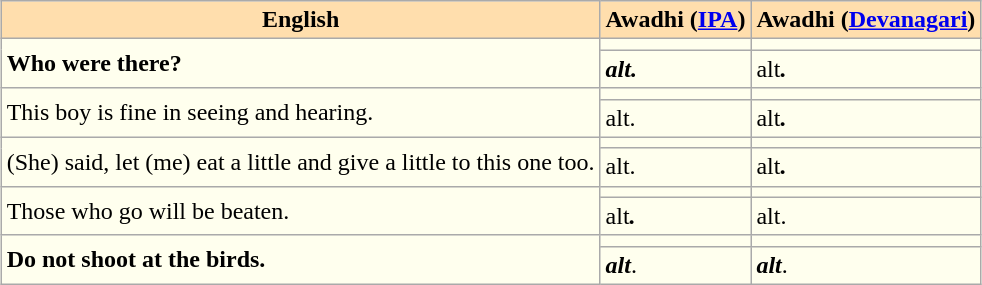<table style="margin:auto;"  class="wikitable">
<tr>
<th style="background:#ffdead;">English</th>
<th style="background:#ffdead;">Awadhi (<a href='#'>IPA</a>)</th>
<th style="background:#ffdead;">Awadhi (<a href='#'>Devanagari</a>)</th>
</tr>
<tr style="background:#ffe;">
<td rowspan="2"><strong>Who were there?</strong></td>
<td></td>
<td></td>
</tr>
<tr style="background:#ffe;">
<td><strong><em>alt<strong>.<em> </td>
<td></em></strong>alt<strong><em>. </td>
</tr>
<tr style="background:#ffe;">
<td rowspan="2"></strong>This boy is fine in seeing and hearing.<strong></td>
<td></td>
<td></td>
</tr>
<tr style="background:#ffe;">
<td></em></strong>alt.<strong><em> </td>
<td></em></strong>alt<strong><em>. </td>
</tr>
<tr style="background:#ffe;">
<td rowspan="2"></strong>(She) said, let (me) eat a little and give a little to this one too.<strong></td>
<td></td>
<td></td>
</tr>
<tr style="background:#ffe;">
<td></em></strong>alt.<strong><em> </td>
<td></em></strong>alt<strong><em>. </td>
</tr>
<tr style="background:#ffe;">
<td rowspan="2"></strong>Those who go will be beaten.<strong></td>
<td></td>
<td></td>
</tr>
<tr style="background:#ffe;">
<td></em></strong>alt<strong><em>. </td>
<td></em></strong>alt</em>.</strong> </td>
</tr>
<tr style="background:#ffe;">
<td rowspan="2"><strong>Do not shoot at the birds.</strong></td>
<td></td>
<td></td>
</tr>
<tr style="background:#ffe;">
<td><strong><em>alt</em></strong>. </td>
<td><strong><em>alt</em></strong>. </td>
</tr>
</table>
